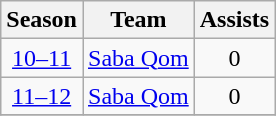<table class="wikitable" style="text-align: center;">
<tr>
<th>Season</th>
<th>Team</th>
<th>Assists</th>
</tr>
<tr>
<td><a href='#'>10–11</a></td>
<td align="left"><a href='#'>Saba Qom</a></td>
<td>0</td>
</tr>
<tr>
<td><a href='#'>11–12</a></td>
<td align="left"><a href='#'>Saba Qom</a></td>
<td>0</td>
</tr>
<tr>
</tr>
</table>
